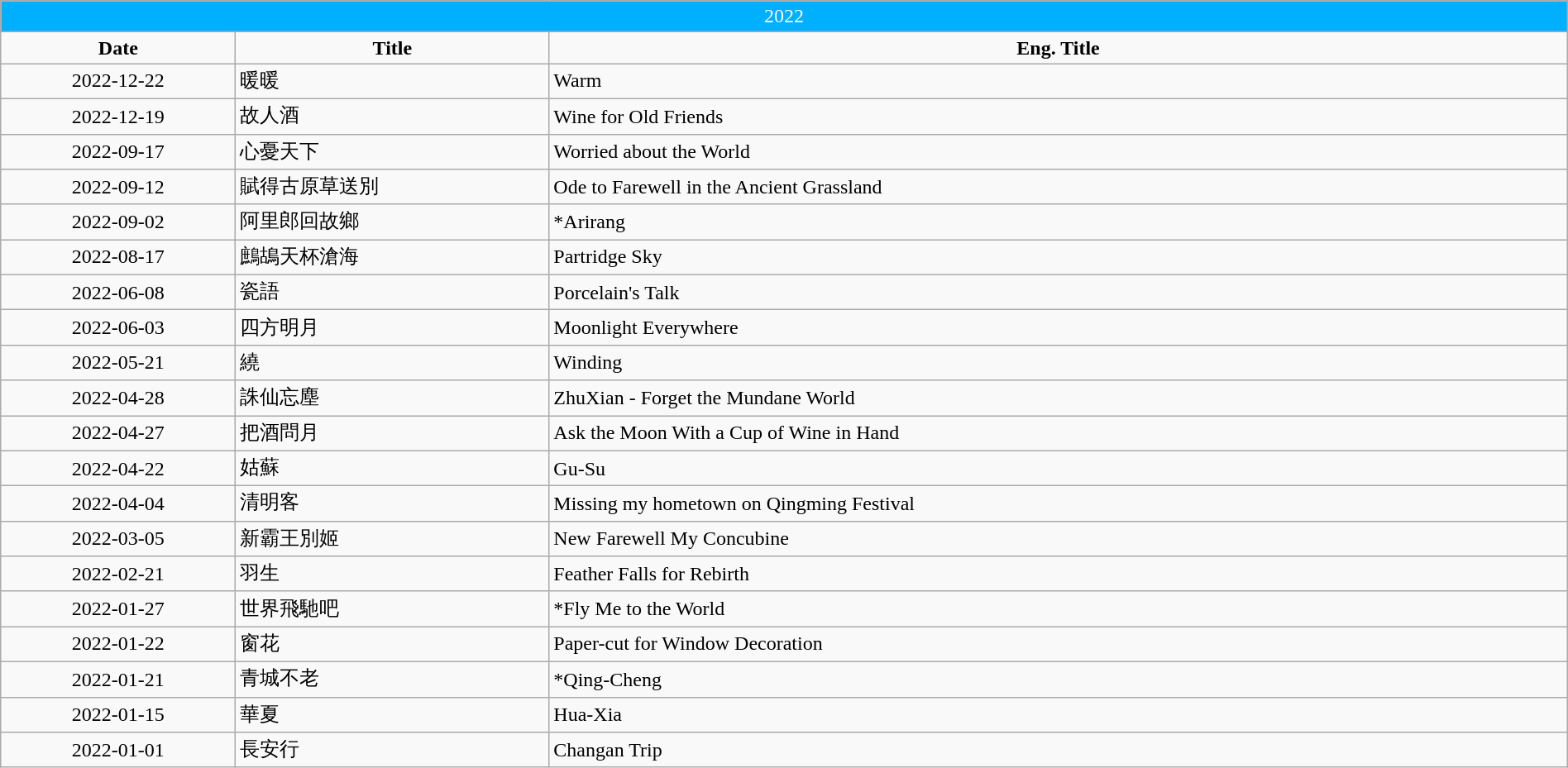<table class="wikitable mw-collapsible mw-collapsed" width="100%" style="text-align:left">
<tr style="background:#00B0FF; color:white ">
<td colspan="3" align="center">2022</td>
</tr>
<tr>
<td width="15%" align="center"><strong>Date</strong></td>
<td width="20%" align="center"><strong>Title</strong></td>
<td align="center"><strong>Eng. Title</strong></td>
</tr>
<tr>
<td align="center">2022-12-22</td>
<td>暖暖</td>
<td>Warm</td>
</tr>
<tr>
<td align="center">2022-12-19</td>
<td>故人酒</td>
<td>Wine for Old Friends</td>
</tr>
<tr>
<td align="center">2022-09-17</td>
<td>心憂天下</td>
<td>Worried about the World</td>
</tr>
<tr>
<td align="center">2022-09-12</td>
<td>賦得古原草送別</td>
<td>Ode to Farewell in the Ancient Grassland</td>
</tr>
<tr>
<td align="center">2022-09-02</td>
<td>阿里郎回故鄉</td>
<td>*Arirang</td>
</tr>
<tr>
<td align="center">2022-08-17</td>
<td>鷓鴣天杯滄海</td>
<td>Partridge Sky</td>
</tr>
<tr>
<td align="center">2022-06-08</td>
<td>瓷語</td>
<td>Porcelain's Talk</td>
</tr>
<tr>
<td align="center">2022-06-03</td>
<td>四方明月</td>
<td>Moonlight Everywhere</td>
</tr>
<tr>
<td align="center">2022-05-21</td>
<td>繞</td>
<td>Winding</td>
</tr>
<tr>
<td align="center">2022-04-28</td>
<td>誅仙忘塵</td>
<td>ZhuXian - Forget the Mundane World</td>
</tr>
<tr>
<td align="center">2022-04-27</td>
<td>把酒問月</td>
<td>Ask the Moon With a Cup of Wine in Hand</td>
</tr>
<tr>
<td align="center">2022-04-22</td>
<td>姑蘇</td>
<td>Gu-Su</td>
</tr>
<tr>
<td align="center">2022-04-04</td>
<td>清明客</td>
<td>Missing my hometown on Qingming Festival</td>
</tr>
<tr>
<td align="center">2022-03-05</td>
<td>新霸王別姬</td>
<td>New Farewell My Concubine</td>
</tr>
<tr>
<td align="center">2022-02-21</td>
<td>羽生</td>
<td>Feather Falls for Rebirth</td>
</tr>
<tr>
<td align="center">2022-01-27</td>
<td>世界飛馳吧</td>
<td>*Fly Me to the World</td>
</tr>
<tr>
<td align="center">2022-01-22</td>
<td>窗花</td>
<td>Paper-cut for Window Decoration</td>
</tr>
<tr>
<td align="center">2022-01-21</td>
<td>青城不老</td>
<td>*Qing-Cheng</td>
</tr>
<tr>
<td align="center">2022-01-15</td>
<td>華夏</td>
<td>Hua-Xia</td>
</tr>
<tr>
<td align="center">2022-01-01</td>
<td>長安行</td>
<td>Changan Trip</td>
</tr>
</table>
